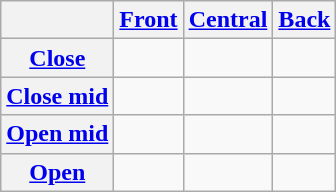<table class="wikitable" style="text-align:center">
<tr>
<th></th>
<th><a href='#'>Front</a></th>
<th><a href='#'>Central</a></th>
<th><a href='#'>Back</a></th>
</tr>
<tr>
<th><a href='#'>Close</a></th>
<td></td>
<td></td>
<td></td>
</tr>
<tr>
<th><a href='#'>Close mid</a></th>
<td></td>
<td></td>
<td></td>
</tr>
<tr>
<th><a href='#'>Open mid</a></th>
<td></td>
<td></td>
<td></td>
</tr>
<tr>
<th><a href='#'>Open</a></th>
<td></td>
<td></td>
<td></td>
</tr>
</table>
